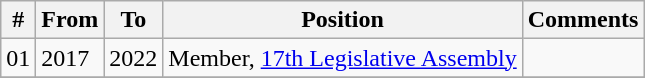<table class="wikitable sortable">
<tr>
<th>#</th>
<th>From</th>
<th>To</th>
<th>Position</th>
<th>Comments</th>
</tr>
<tr>
<td>01</td>
<td>2017</td>
<td>2022</td>
<td>Member, <a href='#'>17th Legislative Assembly</a></td>
<td></td>
</tr>
<tr>
</tr>
</table>
